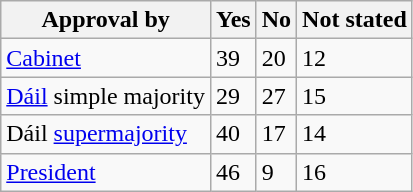<table class="wikitable">
<tr>
<th>Approval by</th>
<th>Yes</th>
<th>No</th>
<th>Not stated</th>
</tr>
<tr>
<td><a href='#'>Cabinet</a></td>
<td>39</td>
<td>20</td>
<td>12</td>
</tr>
<tr>
<td><a href='#'>Dáil</a> simple majority</td>
<td>29</td>
<td>27</td>
<td>15</td>
</tr>
<tr>
<td>Dáil <a href='#'>supermajority</a></td>
<td>40</td>
<td>17</td>
<td>14</td>
</tr>
<tr>
<td><a href='#'>President</a></td>
<td>46</td>
<td>9</td>
<td>16</td>
</tr>
</table>
